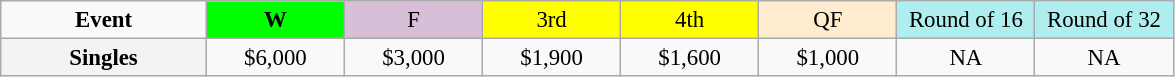<table class=wikitable style=font-size:95%;text-align:center>
<tr>
<td style="width:130px"><strong>Event</strong></td>
<td style="width:85px; background:lime"><strong>W</strong></td>
<td style="width:85px; background:thistle">F</td>
<td style="width:85px; background:#ffff00">3rd</td>
<td style="width:85px; background:#ffff00">4th</td>
<td style="width:85px; background:#ffebcd">QF</td>
<td style="width:85px; background:#afeeee">Round of 16</td>
<td style="width:85px; background:#afeeee">Round of 32</td>
</tr>
<tr>
<th style=background:#f3f3f3>Singles </th>
<td>$6,000</td>
<td>$3,000</td>
<td>$1,900</td>
<td>$1,600</td>
<td>$1,000</td>
<td>NA</td>
<td>NA</td>
</tr>
</table>
